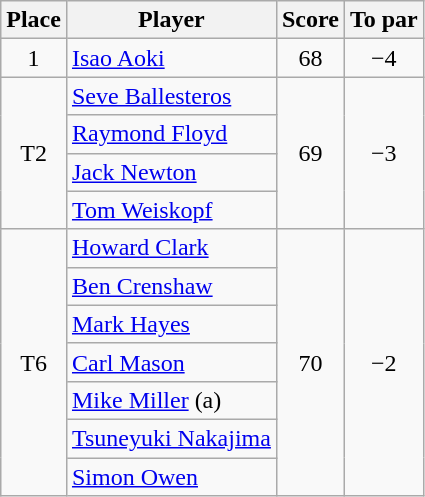<table class="wikitable">
<tr>
<th>Place</th>
<th>Player</th>
<th>Score</th>
<th>To par</th>
</tr>
<tr>
<td align=center>1</td>
<td> <a href='#'>Isao Aoki</a></td>
<td align=center>68</td>
<td align=center>−4</td>
</tr>
<tr>
<td rowspan="4" align=center>T2</td>
<td> <a href='#'>Seve Ballesteros</a></td>
<td rowspan="4" align=center>69</td>
<td rowspan="4" align=center>−3</td>
</tr>
<tr>
<td> <a href='#'>Raymond Floyd</a></td>
</tr>
<tr>
<td> <a href='#'>Jack Newton</a></td>
</tr>
<tr>
<td> <a href='#'>Tom Weiskopf</a></td>
</tr>
<tr>
<td rowspan="7" align=center>T6</td>
<td> <a href='#'>Howard Clark</a></td>
<td rowspan="7" align=center>70</td>
<td rowspan="7" align=center>−2</td>
</tr>
<tr>
<td> <a href='#'>Ben Crenshaw</a></td>
</tr>
<tr>
<td> <a href='#'>Mark Hayes</a></td>
</tr>
<tr>
<td> <a href='#'>Carl Mason</a></td>
</tr>
<tr>
<td> <a href='#'>Mike Miller</a> (a)</td>
</tr>
<tr>
<td> <a href='#'>Tsuneyuki Nakajima</a></td>
</tr>
<tr>
<td> <a href='#'>Simon Owen</a></td>
</tr>
</table>
